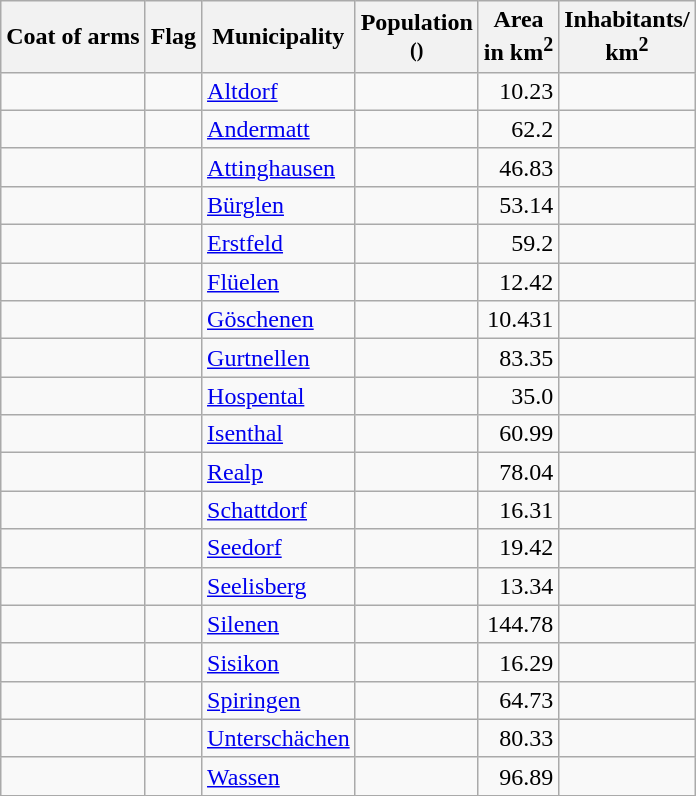<table class="wikitable">
<tr>
<th>Coat of arms</th>
<th>Flag</th>
<th>Municipality</th>
<th>Population<small><br>()</small></th>
<th>Area<br>in km<sup>2</sup></th>
<th>Inhabitants/<br>km<sup>2</sup></th>
</tr>
<tr>
<td align="center"></td>
<td align="center"></td>
<td><a href='#'>Altdorf</a></td>
<td align="center"></td>
<td align="right">10.23</td>
<td align="right"></td>
</tr>
<tr>
<td align="center"></td>
<td align="center"></td>
<td><a href='#'>Andermatt</a></td>
<td align="center"></td>
<td align="right">62.2</td>
<td align="right"></td>
</tr>
<tr>
<td align="center"></td>
<td align="center"></td>
<td><a href='#'>Attinghausen</a></td>
<td align="center"></td>
<td align="right">46.83</td>
<td align="right"></td>
</tr>
<tr>
<td align="center"></td>
<td align="center"></td>
<td><a href='#'>Bürglen</a></td>
<td align="center"></td>
<td align="right">53.14</td>
<td align="right"></td>
</tr>
<tr>
<td align="center"></td>
<td align="center"></td>
<td><a href='#'>Erstfeld</a></td>
<td align="center"></td>
<td align="right">59.2</td>
<td align="right"></td>
</tr>
<tr>
<td align="center"></td>
<td align="center"></td>
<td><a href='#'>Flüelen</a></td>
<td align="center"></td>
<td align="right">12.42</td>
<td align="right"></td>
</tr>
<tr>
<td align="center"></td>
<td align="center"></td>
<td><a href='#'>Göschenen</a></td>
<td align="center"></td>
<td align="right">10.431</td>
<td align="right"></td>
</tr>
<tr>
<td align="center"></td>
<td align="center"></td>
<td><a href='#'>Gurtnellen</a></td>
<td align="center"></td>
<td align="right">83.35</td>
<td align="right"></td>
</tr>
<tr>
<td align="center"></td>
<td align="center"></td>
<td><a href='#'>Hospental</a></td>
<td align="center"></td>
<td align="right">35.0</td>
<td align="right"></td>
</tr>
<tr>
<td align="center"></td>
<td align="center"></td>
<td><a href='#'>Isenthal</a></td>
<td align="center"></td>
<td align="right">60.99</td>
<td align="right"></td>
</tr>
<tr>
<td align="center"></td>
<td align="center"></td>
<td><a href='#'>Realp</a></td>
<td align="center"></td>
<td align="right">78.04</td>
<td align="right"></td>
</tr>
<tr>
<td align="center"></td>
<td align="center"></td>
<td><a href='#'>Schattdorf</a></td>
<td align="center"></td>
<td align="right">16.31</td>
<td align="right"></td>
</tr>
<tr>
<td align="center"></td>
<td align="center"></td>
<td><a href='#'>Seedorf</a></td>
<td align="center"></td>
<td align="right">19.42</td>
<td align="right"></td>
</tr>
<tr>
<td align="center"></td>
<td align="center"></td>
<td><a href='#'>Seelisberg</a></td>
<td align="center"></td>
<td align="right">13.34</td>
<td align="right"></td>
</tr>
<tr>
<td align="center"></td>
<td align="center"></td>
<td><a href='#'>Silenen</a></td>
<td align="center"></td>
<td align="right">144.78</td>
<td align="right"></td>
</tr>
<tr>
<td align="center"></td>
<td align="center"></td>
<td><a href='#'>Sisikon</a></td>
<td align="center"></td>
<td align="right">16.29</td>
<td align="right"></td>
</tr>
<tr>
<td align="center"></td>
<td align="center"></td>
<td><a href='#'>Spiringen</a></td>
<td align="center"></td>
<td align="right">64.73</td>
<td align="right"></td>
</tr>
<tr>
<td align="center"></td>
<td align="center"></td>
<td><a href='#'>Unterschächen</a></td>
<td align="center"></td>
<td align="right">80.33</td>
<td align="right"></td>
</tr>
<tr>
<td align="center"></td>
<td align="center"></td>
<td><a href='#'>Wassen</a></td>
<td align="center"></td>
<td align="right">96.89</td>
<td align="right"></td>
</tr>
<tr>
</tr>
</table>
